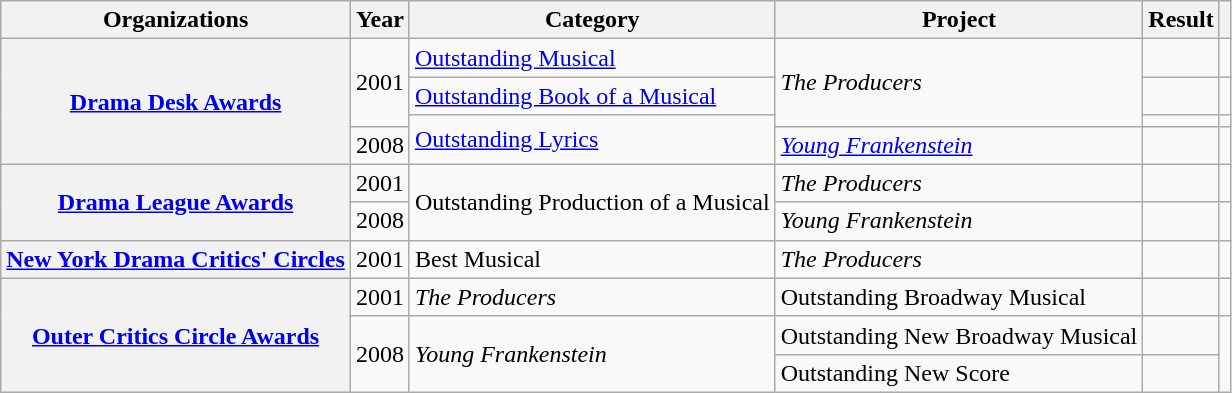<table class= "wikitable plainrowheaders sortable">
<tr>
<th>Organizations</th>
<th scope="col">Year</th>
<th scope="col">Category</th>
<th scope="col">Project</th>
<th scope="col">Result</th>
<th scope="col" class="unsortable"></th>
</tr>
<tr>
<th scope="row" rowspan="4"><a href='#'>Drama Desk Awards</a></th>
<td style="text-align:center;", rowspan="3">2001</td>
<td><a href='#'>Outstanding Musical</a></td>
<td rowspan="3"><em>The Producers</em></td>
<td></td>
<td style="text-align:center;"></td>
</tr>
<tr>
<td><a href='#'>Outstanding Book of a Musical</a></td>
<td></td>
<td style="text-align:center;"></td>
</tr>
<tr>
<td rowspan="2"><a href='#'>Outstanding Lyrics</a></td>
<td></td>
<td style="text-align:center;"></td>
</tr>
<tr>
<td style="text-align:center;">2008</td>
<td><em><a href='#'>Young Frankenstein</a></em></td>
<td></td>
<td style="text-align:center;"></td>
</tr>
<tr>
<th scope="row" rowspan="2"><a href='#'>Drama League Awards</a></th>
<td style="text-align:center;">2001</td>
<td rowspan="2">Outstanding Production of a Musical</td>
<td><em>The Producers</em></td>
<td></td>
<td style="text-align:center;"></td>
</tr>
<tr>
<td style="text-align:center;">2008</td>
<td><em>Young Frankenstein</em></td>
<td></td>
<td style="text-align:center;"></td>
</tr>
<tr>
<th scope="row" rowspan="1"><a href='#'>New York Drama Critics' Circles</a></th>
<td style="text-align:center;">2001</td>
<td>Best Musical</td>
<td><em>The Producers</em></td>
<td></td>
<td style="text-align:center;"></td>
</tr>
<tr>
<th scope="row" rowspan="3"><a href='#'>Outer Critics Circle Awards</a></th>
<td style="text-align:center;">2001</td>
<td><em>The Producers</em></td>
<td>Outstanding Broadway Musical</td>
<td></td>
<td style="text-align:center;"></td>
</tr>
<tr>
<td style="text-align:center;", rowspan="2">2008</td>
<td rowspan="2"><em>Young Frankenstein</em></td>
<td>Outstanding New Broadway Musical</td>
<td></td>
<td rowspan="2" style="text-align:center;"></td>
</tr>
<tr>
<td>Outstanding New Score</td>
<td></td>
</tr>
</table>
